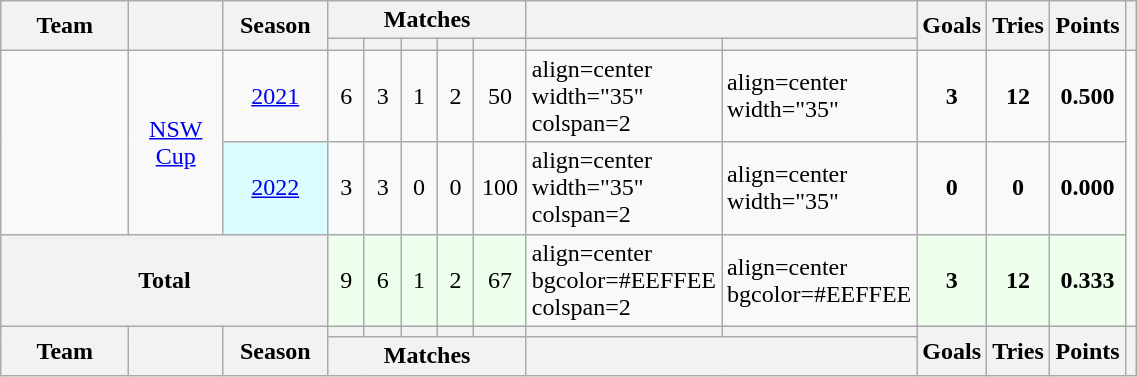<table class="wikitable" style="width:60%;">
<tr>
<th rowspan=2 width="160">Team</th>
<th rowspan=2 width="95"></th>
<th rowspan=2 width="95">Season</th>
<th colspan=5>Matches</th>
<th colspan=2></th>
<th rowspan=2>Goals</th>
<th rowspan=2>Tries</th>
<th rowspan=2>Points</th>
<th rowspan=2></th>
</tr>
<tr>
<th></th>
<th></th>
<th></th>
<th></th>
<th></th>
<th></th>
<th></th>
</tr>
<tr>
<td align=center rowspan=2></td>
<td align=center rowspan=2><a href='#'>NSW Cup</a></td>
<td align=center><a href='#'>2021</a></td>
<td align=center width="35">6</td>
<td align=center width="35">3</td>
<td align=center width="35">1</td>
<td align=center width="35">2</td>
<td align=center width="35">50</td>
<td>align=center width="35" colspan=2 </td>
<td>align=center width="35" </td>
<td align=center width="35"><strong>3</strong></td>
<td align=center width="35"><strong>12</strong></td>
<td align=center width="45"><strong>0.500</strong></td>
</tr>
<tr>
<td align=center bgcolor=#DDFCFF><a href='#'>2022</a></td>
<td align=center width="35">3</td>
<td align=center width="35">3</td>
<td align=center width="35">0</td>
<td align=center width="35">0</td>
<td align=center width="35">100</td>
<td>align=center width="35" colspan=2 </td>
<td>align=center width="35" </td>
<td align=center width="35"><strong>0</strong></td>
<td align=center width="35"><strong>0</strong></td>
<td align=center width="45"><strong>0.000</strong></td>
</tr>
<tr>
<th colspan=3>Total</th>
<td align=center bgcolor=#EEFFEE>9</td>
<td align=center bgcolor=#EEFFEE>6</td>
<td align=center bgcolor=#EEFFEE>1</td>
<td align=center bgcolor=#EEFFEE>2</td>
<td align=center bgcolor=#EEFFEE>67</td>
<td>align=center bgcolor=#EEFFEE colspan=2 </td>
<td>align=center bgcolor=#EEFFEE </td>
<td align=center bgcolor=#EEFFEE><strong>3</strong></td>
<td align=center bgcolor=#EEFFEE><strong>12</strong></td>
<td align=center bgcolor=#EEFFEE><strong>0.333</strong></td>
</tr>
<tr>
<th rowspan=2 width="160">Team</th>
<th rowspan=2 width="95"></th>
<th rowspan=2 width="95">Season</th>
<th></th>
<th></th>
<th></th>
<th></th>
<th></th>
<th></th>
<th></th>
<th rowspan=2>Goals</th>
<th rowspan=2>Tries</th>
<th rowspan=2>Points</th>
<th rowspan=2></th>
</tr>
<tr>
<th colspan=5>Matches</th>
<th colspan=2></th>
</tr>
</table>
